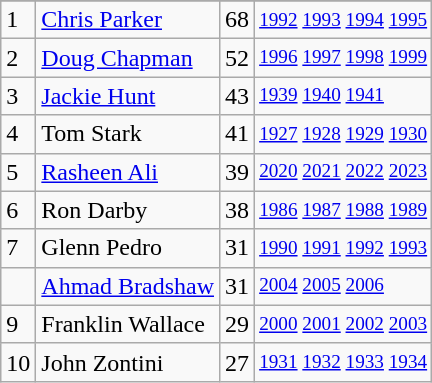<table class="wikitable">
<tr>
</tr>
<tr>
<td>1</td>
<td><a href='#'>Chris Parker</a></td>
<td>68</td>
<td style="font-size:80%;"><a href='#'>1992</a> <a href='#'>1993</a> <a href='#'>1994</a> <a href='#'>1995</a></td>
</tr>
<tr>
<td>2</td>
<td><a href='#'>Doug Chapman</a></td>
<td>52</td>
<td style="font-size:80%;"><a href='#'>1996</a> <a href='#'>1997</a> <a href='#'>1998</a> <a href='#'>1999</a></td>
</tr>
<tr>
<td>3</td>
<td><a href='#'>Jackie Hunt</a></td>
<td>43</td>
<td style="font-size:80%;"><a href='#'>1939</a> <a href='#'>1940</a> <a href='#'>1941</a></td>
</tr>
<tr>
<td>4</td>
<td>Tom Stark</td>
<td>41</td>
<td style="font-size:80%;"><a href='#'>1927</a> <a href='#'>1928</a> <a href='#'>1929</a> <a href='#'>1930</a></td>
</tr>
<tr>
<td>5</td>
<td><a href='#'>Rasheen Ali</a></td>
<td>39</td>
<td style="font-size:80%;"><a href='#'>2020</a> <a href='#'>2021</a> <a href='#'>2022</a> <a href='#'>2023</a></td>
</tr>
<tr>
<td>6</td>
<td>Ron Darby</td>
<td>38</td>
<td style="font-size:80%;"><a href='#'>1986</a> <a href='#'>1987</a> <a href='#'>1988</a> <a href='#'>1989</a></td>
</tr>
<tr>
<td>7</td>
<td>Glenn Pedro</td>
<td>31</td>
<td style="font-size:80%;"><a href='#'>1990</a> <a href='#'>1991</a> <a href='#'>1992</a> <a href='#'>1993</a></td>
</tr>
<tr>
<td></td>
<td><a href='#'>Ahmad Bradshaw</a></td>
<td>31</td>
<td style="font-size:80%;"><a href='#'>2004</a> <a href='#'>2005</a> <a href='#'>2006</a></td>
</tr>
<tr>
<td>9</td>
<td>Franklin Wallace</td>
<td>29</td>
<td style="font-size:80%;"><a href='#'>2000</a> <a href='#'>2001</a> <a href='#'>2002</a> <a href='#'>2003</a></td>
</tr>
<tr>
<td>10</td>
<td>John Zontini</td>
<td>27</td>
<td style="font-size:80%;"><a href='#'>1931</a> <a href='#'>1932</a> <a href='#'>1933</a> <a href='#'>1934</a></td>
</tr>
</table>
